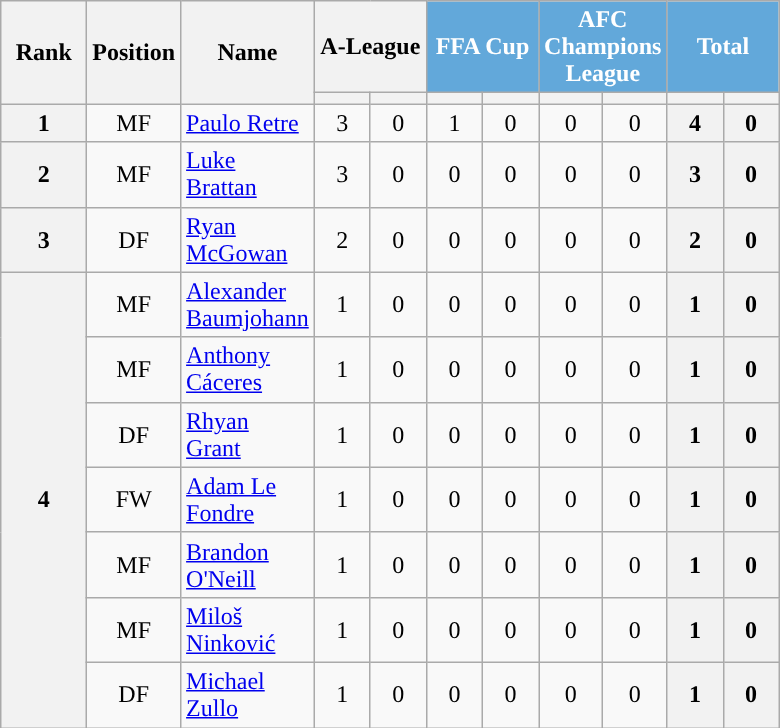<table class="wikitable" style="text-align: center;">
<tr>
<th rowspan="2" style="width:50px;" ! style="background:#62a8da;color:white;">Rank</th>
<th rowspan="2" style="width:50px;" ! style="background:#62a8da;color:white;">Position</th>
<th rowspan="2" style="width:50px;" ! style="background:#62a8da;color:white;">Name</th>
<th colspan="2" style="width:50px;" ! style="background:#62a8da;color:white;">A-League</th>
<th colspan="2" style="background:#62a8da;color:white;">FFA Cup</th>
<th colspan="2" style="background:#62a8da;color:white;">AFC Champions League</th>
<th colspan="2" style="background:#62a8da;color:white;">Total</th>
</tr>
<tr>
<th style="width:30px;" style="background:#62a8da;color:white;width:10px"></th>
<th style="width:30px;" style="background:#62a8da;color:white;width:10px"></th>
<th style="width:30px;" style="background:#62a8da;color:white;width:10px"></th>
<th style="width:30px;" style="background:#62a8da;color:white;width:10px"></th>
<th style="width:30px;" style="background:#62a8da;color:white;width:10px"></th>
<th style="width:30px;" style="background:#62a8da;color:white;width:10px"></th>
<th style="width:30px;" style="background:#62a8da;color:white;width:10px"></th>
<th style="width:30px;" style="background:#62a8da;color:white;width:10px"></th>
</tr>
<tr>
<th rowspan="1">1</th>
<td>MF</td>
<td align=left> <a href='#'>Paulo Retre</a><br></td>
<td>3</td>
<td>0<br></td>
<td>1</td>
<td>0<br></td>
<td>0</td>
<td>0<br></td>
<th>4</th>
<th>0</th>
</tr>
<tr>
<th rowspan="1">2</th>
<td>MF</td>
<td align=left> <a href='#'>Luke Brattan</a><br></td>
<td>3</td>
<td>0<br></td>
<td>0</td>
<td>0<br></td>
<td>0</td>
<td>0<br></td>
<th>3</th>
<th>0</th>
</tr>
<tr>
<th rowspan="1">3</th>
<td>DF</td>
<td align=left> <a href='#'>Ryan McGowan</a><br></td>
<td>2</td>
<td>0<br></td>
<td>0</td>
<td>0<br></td>
<td>0</td>
<td>0<br></td>
<th>2</th>
<th>0</th>
</tr>
<tr>
<th rowspan="7">4</th>
<td>MF</td>
<td align=left> <a href='#'>Alexander Baumjohann</a><br></td>
<td>1</td>
<td>0<br></td>
<td>0</td>
<td>0<br></td>
<td>0</td>
<td>0<br></td>
<th>1</th>
<th>0</th>
</tr>
<tr>
<td>MF</td>
<td align=left> <a href='#'>Anthony Cáceres</a><br></td>
<td>1</td>
<td>0<br></td>
<td>0</td>
<td>0<br></td>
<td>0</td>
<td>0<br></td>
<th>1</th>
<th>0</th>
</tr>
<tr>
<td>DF</td>
<td align=left> <a href='#'>Rhyan Grant</a><br></td>
<td>1</td>
<td>0<br></td>
<td>0</td>
<td>0<br></td>
<td>0</td>
<td>0<br></td>
<th>1</th>
<th>0</th>
</tr>
<tr>
<td>FW</td>
<td align=left> <a href='#'>Adam Le Fondre</a><br></td>
<td>1</td>
<td>0<br></td>
<td>0</td>
<td>0<br></td>
<td>0</td>
<td>0<br></td>
<th>1</th>
<th>0</th>
</tr>
<tr>
<td>MF</td>
<td align=left> <a href='#'>Brandon O'Neill</a><br></td>
<td>1</td>
<td>0<br></td>
<td>0</td>
<td>0<br></td>
<td>0</td>
<td>0<br></td>
<th>1</th>
<th>0</th>
</tr>
<tr>
<td>MF</td>
<td align=left> <a href='#'>Miloš Ninković</a><br></td>
<td>1</td>
<td>0<br></td>
<td>0</td>
<td>0<br></td>
<td>0</td>
<td>0<br></td>
<th>1</th>
<th>0</th>
</tr>
<tr>
<td>DF</td>
<td align=left> <a href='#'>Michael Zullo</a><br></td>
<td>1</td>
<td>0<br></td>
<td>0</td>
<td>0<br></td>
<td>0</td>
<td>0<br></td>
<th>1</th>
<th>0</th>
</tr>
</table>
